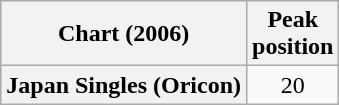<table class="wikitable plainrowheaders">
<tr>
<th>Chart (2006)</th>
<th>Peak<br>position</th>
</tr>
<tr>
<th scope="row">Japan Singles (Oricon)</th>
<td align="center">20</td>
</tr>
</table>
